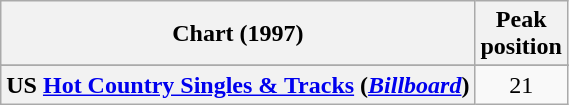<table class="wikitable plainrowheaders" style="text-align:center">
<tr>
<th>Chart (1997)</th>
<th>Peak<br>position</th>
</tr>
<tr>
</tr>
<tr>
<th scope="row">US <a href='#'>Hot Country Singles & Tracks</a> (<em><a href='#'>Billboard</a></em>)</th>
<td>21</td>
</tr>
</table>
